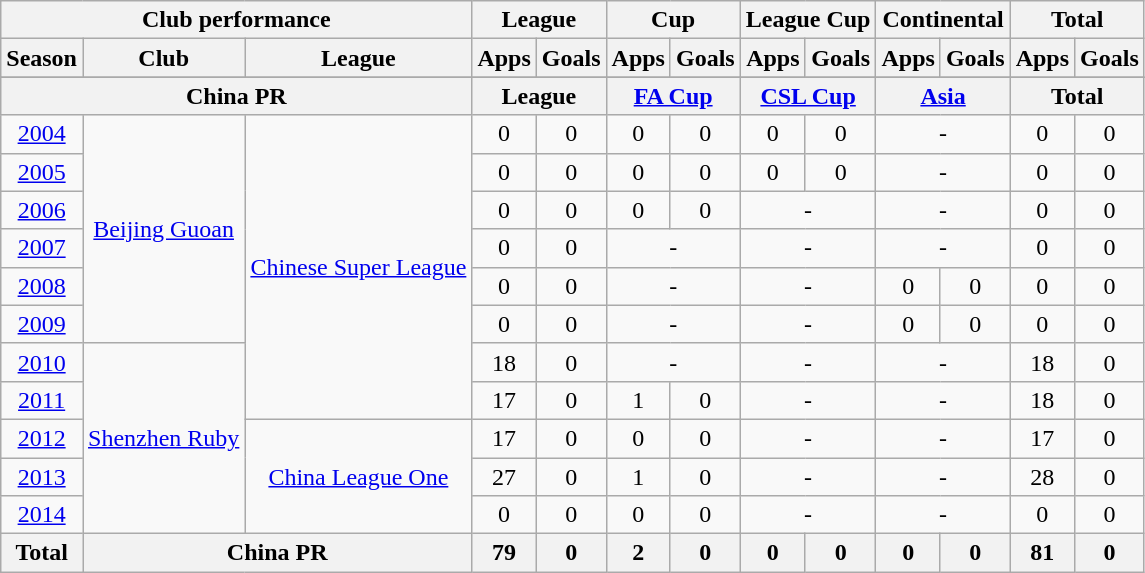<table class="wikitable" style="text-align:center">
<tr>
<th colspan=3>Club performance</th>
<th colspan=2>League</th>
<th colspan=2>Cup</th>
<th colspan=2>League Cup</th>
<th colspan=2>Continental</th>
<th colspan=2>Total</th>
</tr>
<tr>
<th>Season</th>
<th>Club</th>
<th>League</th>
<th>Apps</th>
<th>Goals</th>
<th>Apps</th>
<th>Goals</th>
<th>Apps</th>
<th>Goals</th>
<th>Apps</th>
<th>Goals</th>
<th>Apps</th>
<th>Goals</th>
</tr>
<tr>
</tr>
<tr>
<th colspan=3>China PR</th>
<th colspan=2>League</th>
<th colspan=2><a href='#'>FA Cup</a></th>
<th colspan=2><a href='#'>CSL Cup</a></th>
<th colspan=2><a href='#'>Asia</a></th>
<th colspan=2>Total</th>
</tr>
<tr>
<td><a href='#'>2004</a></td>
<td rowspan="6"><a href='#'>Beijing Guoan</a></td>
<td rowspan="8"><a href='#'>Chinese Super League</a></td>
<td>0</td>
<td>0</td>
<td>0</td>
<td>0</td>
<td>0</td>
<td>0</td>
<td colspan="2">-</td>
<td>0</td>
<td>0</td>
</tr>
<tr>
<td><a href='#'>2005</a></td>
<td>0</td>
<td>0</td>
<td>0</td>
<td>0</td>
<td>0</td>
<td>0</td>
<td colspan="2">-</td>
<td>0</td>
<td>0</td>
</tr>
<tr>
<td><a href='#'>2006</a></td>
<td>0</td>
<td>0</td>
<td>0</td>
<td>0</td>
<td colspan="2">-</td>
<td colspan="2">-</td>
<td>0</td>
<td>0</td>
</tr>
<tr>
<td><a href='#'>2007</a></td>
<td>0</td>
<td>0</td>
<td colspan="2">-</td>
<td colspan="2">-</td>
<td colspan="2">-</td>
<td>0</td>
<td>0</td>
</tr>
<tr>
<td><a href='#'>2008</a></td>
<td>0</td>
<td>0</td>
<td colspan="2">-</td>
<td colspan="2">-</td>
<td>0</td>
<td>0</td>
<td>0</td>
<td>0</td>
</tr>
<tr>
<td><a href='#'>2009</a></td>
<td>0</td>
<td>0</td>
<td colspan="2">-</td>
<td colspan="2">-</td>
<td>0</td>
<td>0</td>
<td>0</td>
<td>0</td>
</tr>
<tr>
<td><a href='#'>2010</a></td>
<td rowspan="5"><a href='#'>Shenzhen Ruby</a></td>
<td>18</td>
<td>0</td>
<td colspan="2">-</td>
<td colspan="2">-</td>
<td colspan="2">-</td>
<td>18</td>
<td>0</td>
</tr>
<tr>
<td><a href='#'>2011</a></td>
<td>17</td>
<td>0</td>
<td>1</td>
<td>0</td>
<td colspan="2">-</td>
<td colspan="2">-</td>
<td>18</td>
<td>0</td>
</tr>
<tr>
<td><a href='#'>2012</a></td>
<td rowspan="3"><a href='#'>China League One</a></td>
<td>17</td>
<td>0</td>
<td>0</td>
<td>0</td>
<td colspan="2">-</td>
<td colspan="2">-</td>
<td>17</td>
<td>0</td>
</tr>
<tr>
<td><a href='#'>2013</a></td>
<td>27</td>
<td>0</td>
<td>1</td>
<td>0</td>
<td colspan="2">-</td>
<td colspan="2">-</td>
<td>28</td>
<td>0</td>
</tr>
<tr>
<td><a href='#'>2014</a></td>
<td>0</td>
<td>0</td>
<td>0</td>
<td>0</td>
<td colspan="2">-</td>
<td colspan="2">-</td>
<td>0</td>
<td>0</td>
</tr>
<tr>
<th rowspan=3>Total</th>
<th colspan=2>China PR</th>
<th>79</th>
<th>0</th>
<th>2</th>
<th>0</th>
<th>0</th>
<th>0</th>
<th>0</th>
<th>0</th>
<th>81</th>
<th>0</th>
</tr>
</table>
